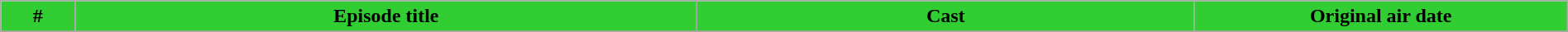<table class="wikitable plainrowheaders" style="margin: auto; width: 100%">
<tr>
<th style="background:#32CD32;" width="3%;">#</th>
<th style="background:#32CD32;" width="25%;">Episode title</th>
<th style="background:#32CD32;" width="20%;">Cast</th>
<th style="background:#32CD32;" width="15%;">Original air date</th>
</tr>
<tr>
</tr>
</table>
